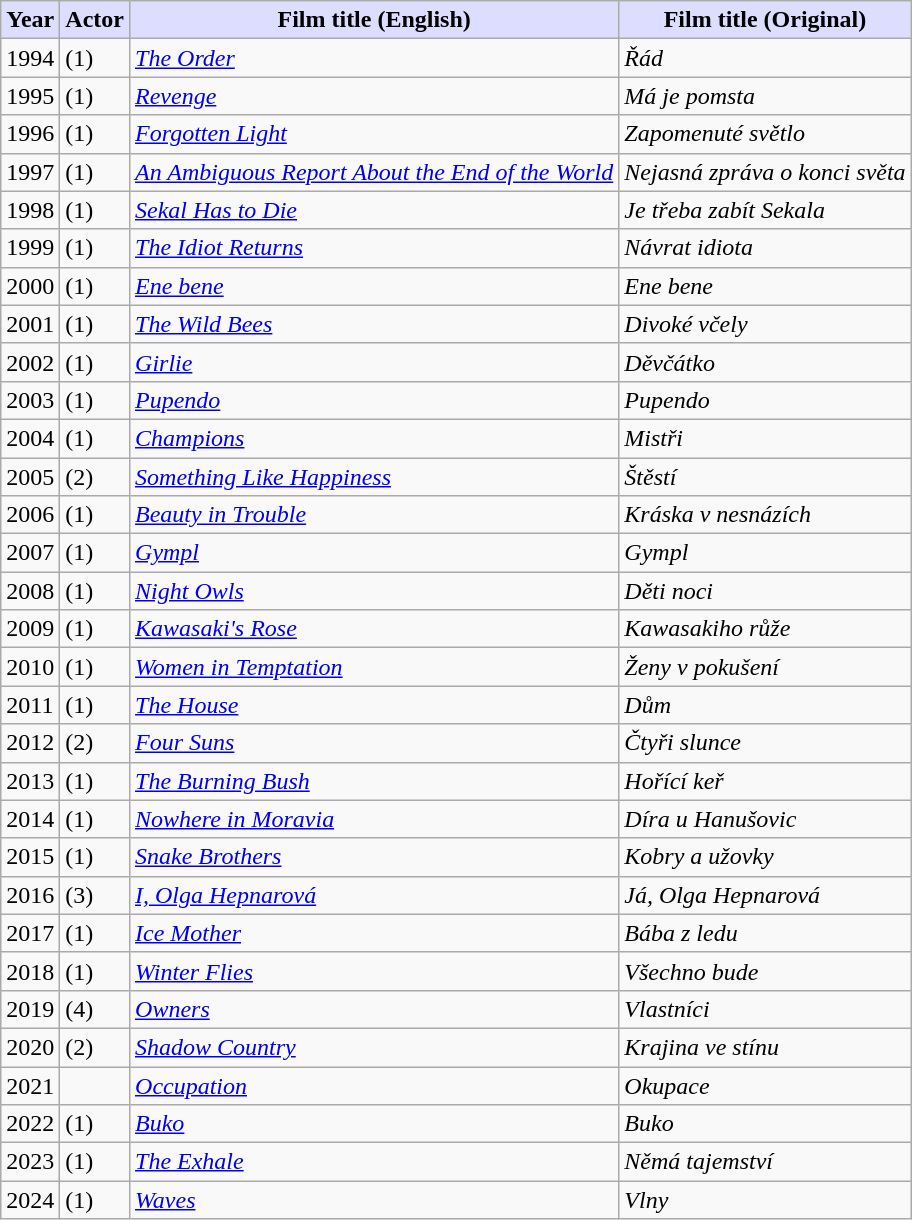<table class="wikitable sortable">
<tr>
<th style="background:#DDDDFF;">Year</th>
<th style="background:#DDDDFF;">Actor</th>
<th style="background:#DDDDFF;">Film title (English)</th>
<th style="background:#DDDDFF;">Film title (Original)</th>
</tr>
<tr>
<td>1994</td>
<td> (1)</td>
<td><em><a href='#'>The Order</a></em></td>
<td><em>Řád</em></td>
</tr>
<tr>
<td>1995</td>
<td> (1)</td>
<td><em><a href='#'>Revenge</a></em></td>
<td><em>Má je pomsta</em></td>
</tr>
<tr>
<td>1996</td>
<td> (1)</td>
<td><em><a href='#'>Forgotten Light</a></em></td>
<td><em>Zapomenuté světlo</em></td>
</tr>
<tr>
<td>1997</td>
<td> (1)</td>
<td><em><a href='#'>An Ambiguous Report About the End of the World</a></em></td>
<td><em>Nejasná zpráva o konci světa</em></td>
</tr>
<tr>
<td>1998</td>
<td> (1)</td>
<td><em><a href='#'>Sekal Has to Die</a></em></td>
<td><em>Je třeba zabít Sekala</em></td>
</tr>
<tr>
<td>1999</td>
<td> (1)</td>
<td><em><a href='#'>The Idiot Returns</a></em></td>
<td><em>Návrat idiota</em></td>
</tr>
<tr>
<td>2000</td>
<td> (1)</td>
<td><em><a href='#'>Ene bene</a></em></td>
<td><em>Ene bene</em></td>
</tr>
<tr>
<td>2001</td>
<td> (1)</td>
<td><em><a href='#'>The Wild Bees</a></em></td>
<td><em>Divoké včely</em></td>
</tr>
<tr>
<td>2002</td>
<td> (1)</td>
<td><em><a href='#'>Girlie</a></em></td>
<td><em>Děvčátko</em></td>
</tr>
<tr>
<td>2003</td>
<td> (1)</td>
<td><em><a href='#'>Pupendo</a></em></td>
<td><em>Pupendo</em></td>
</tr>
<tr>
<td>2004</td>
<td> (1)</td>
<td><em><a href='#'>Champions</a></em></td>
<td><em>Mistři</em></td>
</tr>
<tr>
<td>2005</td>
<td> (2)</td>
<td><em><a href='#'>Something Like Happiness</a></em></td>
<td><em>Štěstí</em></td>
</tr>
<tr>
<td>2006</td>
<td> (1)</td>
<td><em><a href='#'>Beauty in Trouble</a></em></td>
<td><em>Kráska v nesnázích</em></td>
</tr>
<tr>
<td>2007</td>
<td> (1)</td>
<td><em><a href='#'>Gympl</a></em></td>
<td><em>Gympl</em></td>
</tr>
<tr>
<td>2008</td>
<td> (1)</td>
<td><em><a href='#'>Night Owls</a></em></td>
<td><em>Děti noci</em></td>
</tr>
<tr>
<td>2009</td>
<td> (1)</td>
<td><em><a href='#'>Kawasaki's Rose</a></em></td>
<td><em>Kawasakiho růže</em></td>
</tr>
<tr>
<td>2010</td>
<td> (1)</td>
<td><em><a href='#'>Women in Temptation</a></em></td>
<td><em>Ženy v pokušení</em></td>
</tr>
<tr>
<td>2011</td>
<td> (1)</td>
<td><em><a href='#'>The House</a></em></td>
<td><em>Dům</em></td>
</tr>
<tr>
<td>2012</td>
<td> (2)</td>
<td><em><a href='#'>Four Suns</a></em></td>
<td><em>Čtyři slunce</em></td>
</tr>
<tr>
<td>2013</td>
<td> (1)</td>
<td><em><a href='#'>The Burning Bush</a></em></td>
<td><em>Hořící keř</em></td>
</tr>
<tr>
<td>2014</td>
<td> (1)</td>
<td><em><a href='#'>Nowhere in Moravia</a></em></td>
<td><em>Díra u Hanušovic</em></td>
</tr>
<tr>
<td>2015</td>
<td> (1)</td>
<td><em><a href='#'>Snake Brothers</a></em></td>
<td><em>Kobry a užovky</em></td>
</tr>
<tr>
<td>2016</td>
<td> (3)</td>
<td><em><a href='#'>I, Olga Hepnarová</a></em></td>
<td><em>Já, Olga Hepnarová</em></td>
</tr>
<tr>
<td>2017</td>
<td> (1)</td>
<td><em><a href='#'>Ice Mother</a></em></td>
<td><em>Bába z ledu</em></td>
</tr>
<tr>
<td>2018</td>
<td> (1)</td>
<td><em><a href='#'>Winter Flies</a></em></td>
<td><em>Všechno bude</em></td>
</tr>
<tr>
<td>2019</td>
<td> (4)</td>
<td><em><a href='#'>Owners</a></em></td>
<td><em>Vlastníci</em></td>
</tr>
<tr>
<td>2020</td>
<td> (2)</td>
<td><em><a href='#'>Shadow Country</a></em></td>
<td><em>Krajina ve stínu</em></td>
</tr>
<tr>
<td>2021</td>
<td></td>
<td><em><a href='#'>Occupation</a></em></td>
<td><em>Okupace</em></td>
</tr>
<tr>
<td>2022</td>
<td> (1)</td>
<td><em><a href='#'>Buko</a></em></td>
<td><em>Buko</em></td>
</tr>
<tr>
<td>2023</td>
<td> (1)</td>
<td><em><a href='#'>The Exhale</a></em></td>
<td><em>Němá tajemství</em></td>
</tr>
<tr>
<td>2024</td>
<td> (1)</td>
<td><em><a href='#'>Waves</a></em></td>
<td><em>Vlny</em></td>
</tr>
</table>
